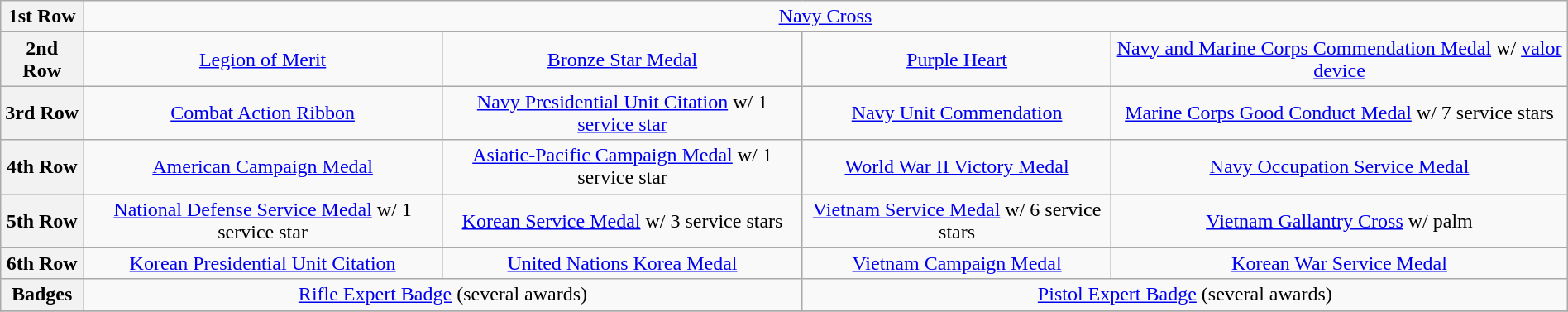<table class="wikitable" style="margin:1em auto; text-align:center;">
<tr>
<th>1st Row</th>
<td colspan="16"><a href='#'>Navy Cross</a></td>
</tr>
<tr>
<th>2nd Row</th>
<td><a href='#'>Legion of Merit</a></td>
<td><a href='#'>Bronze Star Medal</a></td>
<td><a href='#'>Purple Heart</a></td>
<td><a href='#'>Navy and Marine Corps Commendation Medal</a> w/ <a href='#'>valor device</a></td>
</tr>
<tr>
<th>3rd Row</th>
<td><a href='#'>Combat Action Ribbon</a></td>
<td><a href='#'>Navy Presidential Unit Citation</a> w/ 1 <a href='#'>service star</a></td>
<td><a href='#'>Navy Unit Commendation</a></td>
<td><a href='#'>Marine Corps Good Conduct Medal</a> w/ 7 service stars</td>
</tr>
<tr>
<th>4th Row</th>
<td><a href='#'>American Campaign Medal</a></td>
<td><a href='#'>Asiatic-Pacific Campaign Medal</a> w/ 1 service star</td>
<td><a href='#'>World War II Victory Medal</a></td>
<td><a href='#'>Navy Occupation Service Medal</a></td>
</tr>
<tr>
<th>5th Row</th>
<td><a href='#'>National Defense Service Medal</a> w/ 1 service star</td>
<td><a href='#'>Korean Service Medal</a> w/ 3 service stars</td>
<td><a href='#'>Vietnam Service Medal</a> w/ 6 service stars</td>
<td><a href='#'>Vietnam Gallantry Cross</a> w/ palm</td>
</tr>
<tr>
<th>6th Row</th>
<td><a href='#'>Korean Presidential Unit Citation</a></td>
<td><a href='#'>United Nations Korea Medal</a></td>
<td><a href='#'>Vietnam Campaign Medal</a></td>
<td><a href='#'>Korean War Service Medal</a></td>
</tr>
<tr>
<th>Badges</th>
<td colspan="2"><a href='#'>Rifle Expert Badge</a> (several awards)</td>
<td colspan="2"><a href='#'>Pistol Expert Badge</a> (several awards)</td>
</tr>
<tr>
</tr>
</table>
